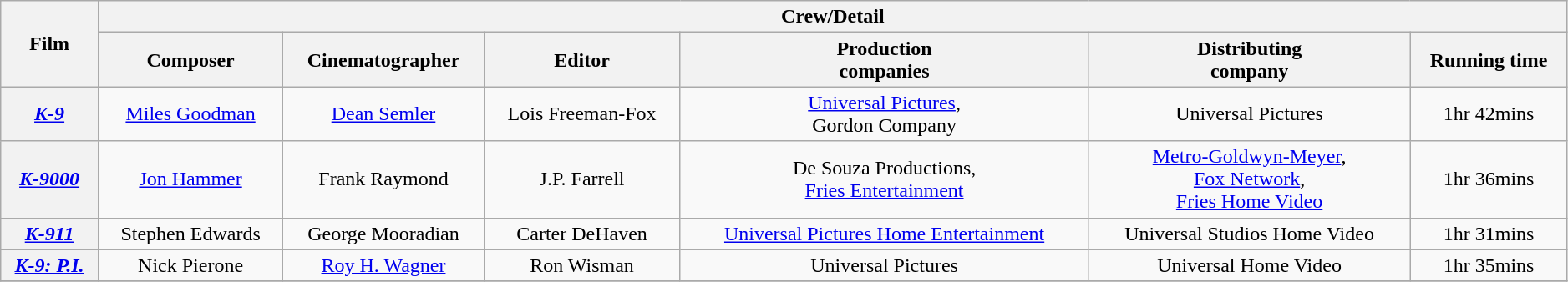<table class="wikitable sortable" style="text-align:center; width:99%;">
<tr>
<th rowspan="2">Film</th>
<th colspan="7">Crew/Detail</th>
</tr>
<tr>
<th style="text-align:center;">Composer</th>
<th style="text-align:center;">Cinematographer</th>
<th style="text-align:center;">Editor</th>
<th style="text-align:center;">Production <br>companies</th>
<th style="text-align:center;">Distributing <br>company</th>
<th style="text-align:center;">Running time</th>
</tr>
<tr>
<th><em><a href='#'>K-9</a></em></th>
<td><a href='#'>Miles Goodman</a></td>
<td><a href='#'>Dean Semler</a></td>
<td>Lois Freeman-Fox</td>
<td><a href='#'>Universal Pictures</a>, <br>Gordon Company</td>
<td>Universal Pictures</td>
<td>1hr 42mins</td>
</tr>
<tr>
<th><em><a href='#'>K-9000</a></em></th>
<td><a href='#'>Jon Hammer</a></td>
<td>Frank Raymond</td>
<td>J.P. Farrell</td>
<td>De Souza Productions, <br><a href='#'>Fries Entertainment</a></td>
<td><a href='#'>Metro-Goldwyn-Meyer</a>, <br><a href='#'>Fox Network</a>, <br><a href='#'>Fries Home Video</a></td>
<td>1hr 36mins</td>
</tr>
<tr>
<th><em><a href='#'>K-911</a></em></th>
<td>Stephen Edwards</td>
<td>George Mooradian</td>
<td>Carter DeHaven</td>
<td><a href='#'>Universal Pictures Home Entertainment</a></td>
<td>Universal Studios Home Video</td>
<td>1hr 31mins</td>
</tr>
<tr>
<th><em><a href='#'>K-9: P.I.</a></em></th>
<td>Nick Pierone</td>
<td><a href='#'>Roy H. Wagner</a></td>
<td>Ron Wisman</td>
<td>Universal Pictures</td>
<td>Universal Home Video</td>
<td>1hr 35mins</td>
</tr>
<tr>
</tr>
</table>
